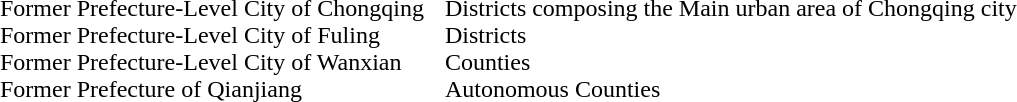<table cellpadding="6">
<tr>
<td></td>
<td> Former Prefecture-Level City of Chongqing<br> Former Prefecture-Level City of Fuling<br> Former Prefecture-Level City of Wanxian<br> Former Prefecture of Qianjiang</td>
<td> Districts composing the Main urban area of Chongqing city<br> Districts<br> Counties<br> Autonomous Counties</td>
</tr>
</table>
